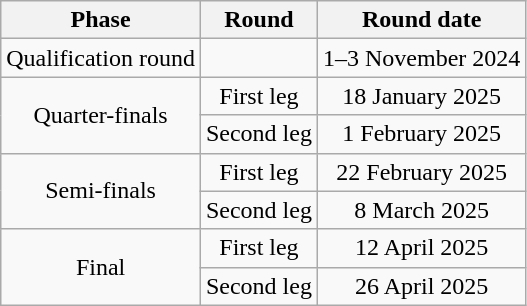<table class="wikitable" style="text-align:center">
<tr>
<th>Phase</th>
<th>Round</th>
<th>Round date</th>
</tr>
<tr>
<td>Qualification round</td>
<td></td>
<td>1–3 November 2024</td>
</tr>
<tr>
<td rowspan=2>Quarter-finals</td>
<td>First leg</td>
<td>18 January 2025</td>
</tr>
<tr>
<td>Second leg</td>
<td>1 February 2025</td>
</tr>
<tr>
<td rowspan=2>Semi-finals</td>
<td>First leg</td>
<td>22 February 2025</td>
</tr>
<tr>
<td>Second leg</td>
<td>8 March 2025</td>
</tr>
<tr>
<td rowspan=2>Final</td>
<td>First leg</td>
<td>12 April 2025</td>
</tr>
<tr>
<td>Second leg</td>
<td>26 April 2025</td>
</tr>
</table>
